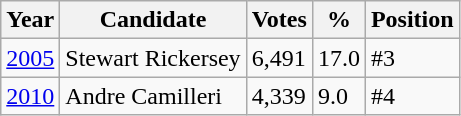<table class="wikitable">
<tr>
<th>Year</th>
<th>Candidate</th>
<th>Votes</th>
<th>%</th>
<th>Position</th>
</tr>
<tr>
<td><a href='#'>2005</a></td>
<td>Stewart Rickersey</td>
<td>6,491</td>
<td>17.0</td>
<td>#3</td>
</tr>
<tr>
<td><a href='#'>2010</a></td>
<td>Andre Camilleri</td>
<td>4,339</td>
<td>9.0</td>
<td>#4</td>
</tr>
</table>
